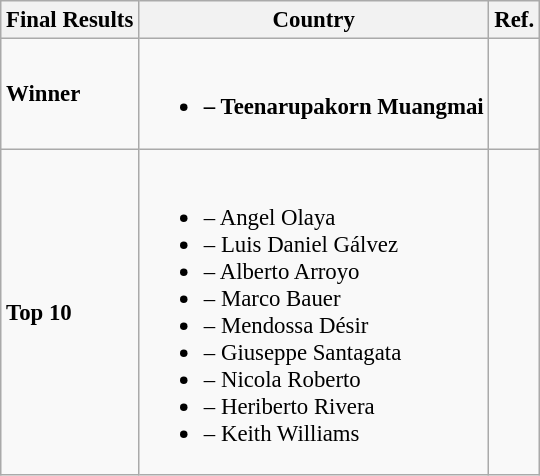<table class="wikitable sortable" style="font-size: 95%;">
<tr>
<th>Final Results</th>
<th>Country</th>
<th>Ref.</th>
</tr>
<tr>
<td><strong>Winner</strong></td>
<td><br><ul><li><strong> – Teenarupakorn Muangmai </strong></li></ul></td>
<td></td>
</tr>
<tr>
<td><strong>Top 10</strong></td>
<td><br><ul><li> – Angel Olaya</li><li> – Luis Daniel Gálvez</li><li> – Alberto Arroyo</li><li> – Marco Bauer</li><li> – Mendossa Désir</li><li> – Giuseppe Santagata</li><li> – Nicola Roberto</li><li> – Heriberto Rivera</li><li> – Keith Williams</li></ul></td>
<td></td>
</tr>
</table>
